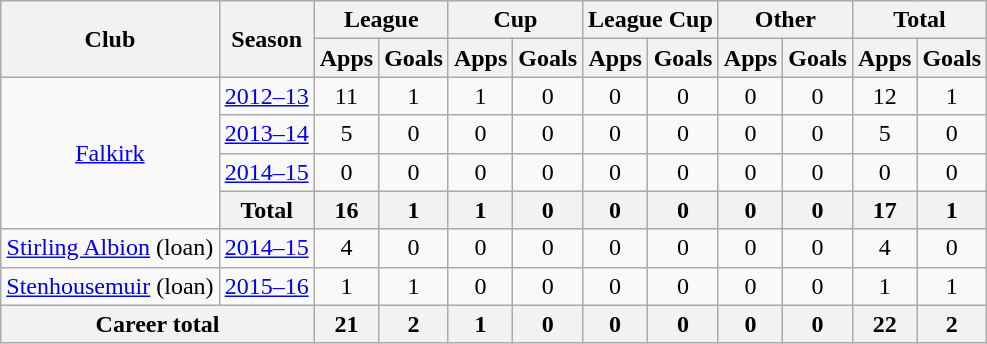<table class="wikitable" style="text-align: center;">
<tr>
<th rowspan="2">Club</th>
<th rowspan="2">Season</th>
<th colspan="2">League</th>
<th colspan="2">Cup</th>
<th colspan="2">League Cup</th>
<th colspan="2">Other</th>
<th colspan="2">Total</th>
</tr>
<tr>
<th>Apps</th>
<th>Goals</th>
<th>Apps</th>
<th>Goals</th>
<th>Apps</th>
<th>Goals</th>
<th>Apps</th>
<th>Goals</th>
<th>Apps</th>
<th>Goals</th>
</tr>
<tr>
<td rowspan=4><a href='#'>Falkirk</a></td>
<td><a href='#'>2012–13</a></td>
<td>11</td>
<td>1</td>
<td>1</td>
<td>0</td>
<td>0</td>
<td>0</td>
<td>0</td>
<td>0</td>
<td>12</td>
<td>1</td>
</tr>
<tr>
<td><a href='#'>2013–14</a></td>
<td>5</td>
<td>0</td>
<td>0</td>
<td>0</td>
<td>0</td>
<td>0</td>
<td>0</td>
<td>0</td>
<td>5</td>
<td>0</td>
</tr>
<tr>
<td><a href='#'>2014–15</a></td>
<td>0</td>
<td>0</td>
<td>0</td>
<td>0</td>
<td>0</td>
<td>0</td>
<td>0</td>
<td>0</td>
<td>0</td>
<td>0</td>
</tr>
<tr>
<th>Total</th>
<th>16</th>
<th>1</th>
<th>1</th>
<th>0</th>
<th>0</th>
<th>0</th>
<th>0</th>
<th>0</th>
<th>17</th>
<th>1</th>
</tr>
<tr>
<td rowspan=1><a href='#'>Stirling Albion</a> (loan)</td>
<td><a href='#'>2014–15</a></td>
<td>4</td>
<td>0</td>
<td>0</td>
<td>0</td>
<td>0</td>
<td>0</td>
<td>0</td>
<td>0</td>
<td>4</td>
<td>0</td>
</tr>
<tr>
<td rowspan=1><a href='#'>Stenhousemuir</a> (loan)</td>
<td><a href='#'>2015–16</a></td>
<td>1</td>
<td>1</td>
<td>0</td>
<td>0</td>
<td>0</td>
<td>0</td>
<td>0</td>
<td>0</td>
<td>1</td>
<td>1</td>
</tr>
<tr>
<th colspan="2">Career total</th>
<th>21</th>
<th>2</th>
<th>1</th>
<th>0</th>
<th>0</th>
<th>0</th>
<th>0</th>
<th>0</th>
<th>22</th>
<th>2</th>
</tr>
</table>
